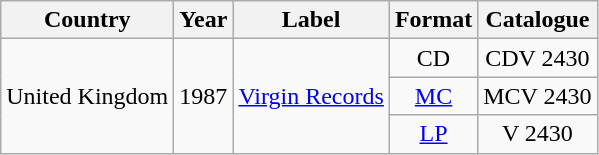<table class="wikitable plainrowheaders" style="text-align:center;">
<tr>
<th>Country</th>
<th>Year</th>
<th>Label</th>
<th>Format</th>
<th>Catalogue</th>
</tr>
<tr>
<td rowspan=3>United Kingdom</td>
<td rowspan=3>1987</td>
<td rowspan=3><a href='#'>Virgin Records</a></td>
<td>CD</td>
<td>CDV 2430</td>
</tr>
<tr>
<td><a href='#'>MC</a></td>
<td>MCV 2430</td>
</tr>
<tr>
<td><a href='#'>LP</a></td>
<td>V 2430</td>
</tr>
</table>
